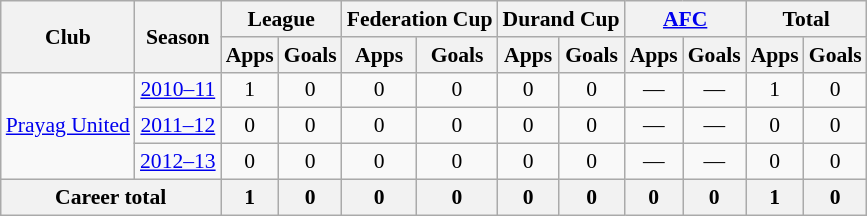<table class="wikitable" style="font-size:90%; text-align:center;">
<tr>
<th rowspan="2">Club</th>
<th rowspan="2">Season</th>
<th colspan="2">League</th>
<th colspan="2">Federation Cup</th>
<th colspan="2">Durand Cup</th>
<th colspan="2"><a href='#'>AFC</a></th>
<th colspan="2">Total</th>
</tr>
<tr>
<th>Apps</th>
<th>Goals</th>
<th>Apps</th>
<th>Goals</th>
<th>Apps</th>
<th>Goals</th>
<th>Apps</th>
<th>Goals</th>
<th>Apps</th>
<th>Goals</th>
</tr>
<tr>
<td rowspan="3"><a href='#'>Prayag United</a></td>
<td><a href='#'>2010–11</a></td>
<td>1</td>
<td>0</td>
<td>0</td>
<td>0</td>
<td>0</td>
<td>0</td>
<td>—</td>
<td>—</td>
<td>1</td>
<td>0</td>
</tr>
<tr>
<td><a href='#'>2011–12</a></td>
<td>0</td>
<td>0</td>
<td>0</td>
<td>0</td>
<td>0</td>
<td>0</td>
<td>—</td>
<td>—</td>
<td>0</td>
<td>0</td>
</tr>
<tr>
<td><a href='#'>2012–13</a></td>
<td>0</td>
<td>0</td>
<td>0</td>
<td>0</td>
<td>0</td>
<td>0</td>
<td>—</td>
<td>—</td>
<td>0</td>
<td>0</td>
</tr>
<tr>
<th colspan="2">Career total</th>
<th>1</th>
<th>0</th>
<th>0</th>
<th>0</th>
<th>0</th>
<th>0</th>
<th>0</th>
<th>0</th>
<th>1</th>
<th>0</th>
</tr>
</table>
